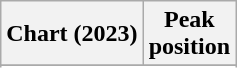<table class="wikitable sortable plainrowheaders" style="text-align:center">
<tr>
<th scope="col">Chart (2023)</th>
<th scope="col">Peak<br>position</th>
</tr>
<tr>
</tr>
<tr>
</tr>
</table>
